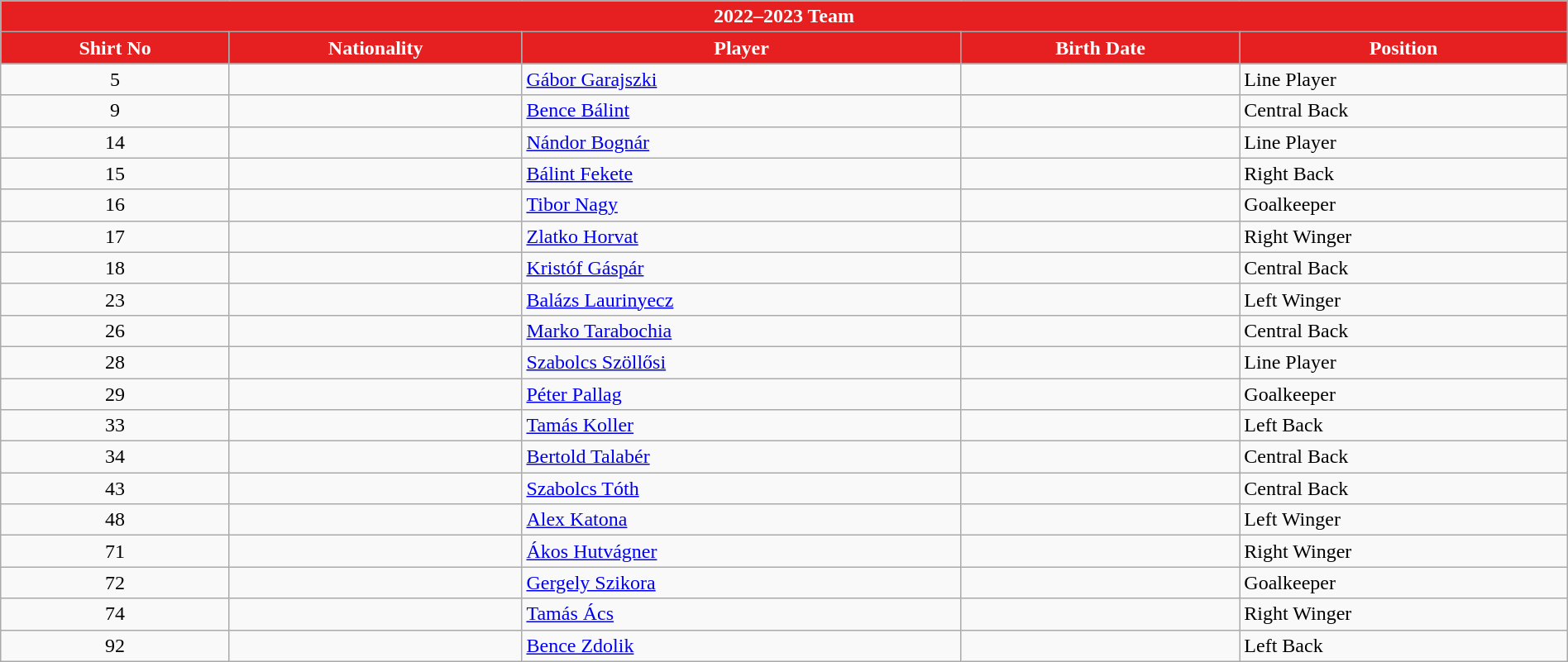<table class="wikitable collapsible collapsed" style="width:100%">
<tr>
<th colspan=5 style="background-color:#E62020;color:white;text-align:center;"> <strong>2022–2023 Team</strong></th>
</tr>
<tr>
<th style="color:white; background:#E62020">Shirt No</th>
<th style="color:white; background:#E62020">Nationality</th>
<th style="color:white; background:#E62020">Player</th>
<th style="color:white; background:#E62020">Birth Date</th>
<th style="color:white; background:#E62020">Position</th>
</tr>
<tr>
<td align=center>5</td>
<td></td>
<td><a href='#'>Gábor Garajszki</a></td>
<td></td>
<td>Line Player</td>
</tr>
<tr>
<td align=center>9</td>
<td></td>
<td><a href='#'>Bence Bálint</a></td>
<td></td>
<td>Central Back</td>
</tr>
<tr>
<td align=center>14</td>
<td></td>
<td><a href='#'>Nándor Bognár</a></td>
<td></td>
<td>Line Player</td>
</tr>
<tr>
<td align=center>15</td>
<td></td>
<td><a href='#'>Bálint Fekete</a></td>
<td></td>
<td>Right Back</td>
</tr>
<tr>
<td align=center>16</td>
<td></td>
<td><a href='#'>Tibor Nagy</a></td>
<td></td>
<td>Goalkeeper</td>
</tr>
<tr>
<td align=center>17</td>
<td></td>
<td><a href='#'>Zlatko Horvat</a></td>
<td></td>
<td>Right Winger</td>
</tr>
<tr>
<td align=center>18</td>
<td></td>
<td><a href='#'>Kristóf Gáspár</a></td>
<td></td>
<td>Central Back</td>
</tr>
<tr>
<td align=center>23</td>
<td></td>
<td><a href='#'>Balázs Laurinyecz</a></td>
<td></td>
<td>Left Winger</td>
</tr>
<tr>
<td align=center>26</td>
<td></td>
<td><a href='#'>Marko Tarabochia</a></td>
<td></td>
<td>Central Back</td>
</tr>
<tr>
<td align=center>28</td>
<td></td>
<td><a href='#'>Szabolcs Szöllősi</a></td>
<td></td>
<td>Line Player</td>
</tr>
<tr>
<td align=center>29</td>
<td></td>
<td><a href='#'>Péter Pallag</a></td>
<td></td>
<td>Goalkeeper</td>
</tr>
<tr>
<td align=center>33</td>
<td></td>
<td><a href='#'>Tamás Koller</a></td>
<td></td>
<td>Left Back</td>
</tr>
<tr>
<td align=center>34</td>
<td></td>
<td><a href='#'>Bertold Talabér</a></td>
<td></td>
<td>Central Back</td>
</tr>
<tr>
<td align=center>43</td>
<td></td>
<td><a href='#'>Szabolcs Tóth</a></td>
<td></td>
<td>Central Back</td>
</tr>
<tr>
<td align=center>48</td>
<td></td>
<td><a href='#'>Alex Katona</a></td>
<td></td>
<td>Left Winger</td>
</tr>
<tr>
<td align=center>71</td>
<td></td>
<td><a href='#'>Ákos Hutvágner</a></td>
<td></td>
<td>Right Winger</td>
</tr>
<tr>
<td align=center>72</td>
<td></td>
<td><a href='#'>Gergely Szikora</a></td>
<td></td>
<td>Goalkeeper</td>
</tr>
<tr>
<td align=center>74</td>
<td></td>
<td><a href='#'>Tamás Ács</a></td>
<td></td>
<td>Right Winger</td>
</tr>
<tr>
<td align=center>92</td>
<td></td>
<td><a href='#'>Bence Zdolik</a></td>
<td></td>
<td>Left Back</td>
</tr>
</table>
